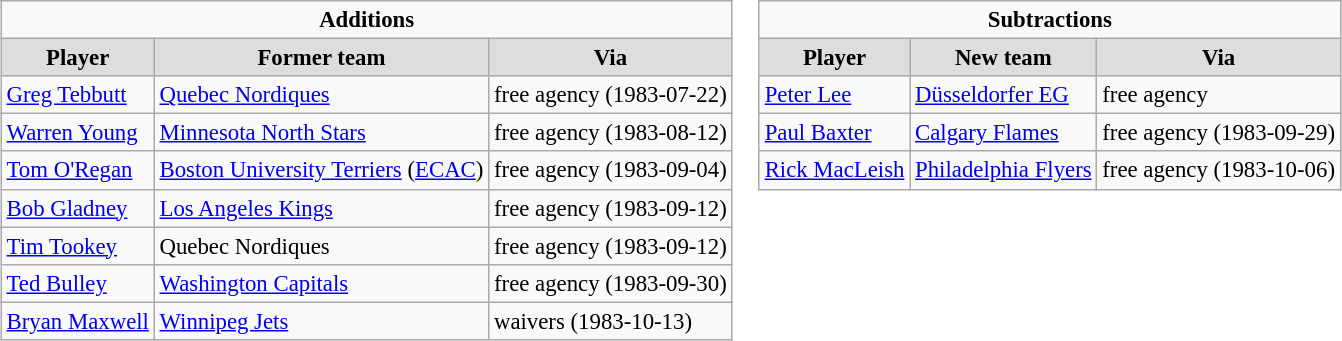<table cellspacing="0">
<tr>
<td valign="top"><br><table class="wikitable" style="font-size: 95%">
<tr>
<td colspan="10" align="center"><strong>Additions</strong></td>
</tr>
<tr align="center"  bgcolor="#dddddd">
<td><strong>Player</strong></td>
<td><strong>Former team</strong></td>
<td><strong>Via</strong></td>
</tr>
<tr>
<td><a href='#'>Greg Tebbutt</a></td>
<td><a href='#'>Quebec Nordiques</a></td>
<td>free agency (1983-07-22)</td>
</tr>
<tr>
<td><a href='#'>Warren Young</a></td>
<td><a href='#'>Minnesota North Stars</a></td>
<td>free agency (1983-08-12)</td>
</tr>
<tr>
<td><a href='#'>Tom O'Regan</a></td>
<td><a href='#'>Boston University Terriers</a> (<a href='#'>ECAC</a>)</td>
<td>free agency (1983-09-04)</td>
</tr>
<tr>
<td><a href='#'>Bob Gladney</a></td>
<td><a href='#'>Los Angeles Kings</a></td>
<td>free agency (1983-09-12)</td>
</tr>
<tr>
<td><a href='#'>Tim Tookey</a></td>
<td>Quebec Nordiques</td>
<td>free agency (1983-09-12)</td>
</tr>
<tr>
<td><a href='#'>Ted Bulley</a></td>
<td><a href='#'>Washington Capitals</a></td>
<td>free agency (1983-09-30)</td>
</tr>
<tr>
<td><a href='#'>Bryan Maxwell</a></td>
<td><a href='#'>Winnipeg Jets</a></td>
<td>waivers (1983-10-13)</td>
</tr>
</table>
</td>
<td valign="top"><br><table class="wikitable" style="font-size: 95%">
<tr>
<td colspan="10" align="center"><strong>Subtractions</strong></td>
</tr>
<tr align="center"  bgcolor="#dddddd">
<td><strong>Player</strong></td>
<td><strong>New team</strong></td>
<td><strong>Via</strong></td>
</tr>
<tr>
<td><a href='#'>Peter Lee</a></td>
<td><a href='#'>Düsseldorfer EG</a></td>
<td>free agency</td>
</tr>
<tr>
<td><a href='#'>Paul Baxter</a></td>
<td><a href='#'>Calgary Flames</a></td>
<td>free agency (1983-09-29)</td>
</tr>
<tr>
<td><a href='#'>Rick MacLeish</a></td>
<td><a href='#'>Philadelphia Flyers</a></td>
<td>free agency (1983-10-06)</td>
</tr>
</table>
</td>
</tr>
</table>
